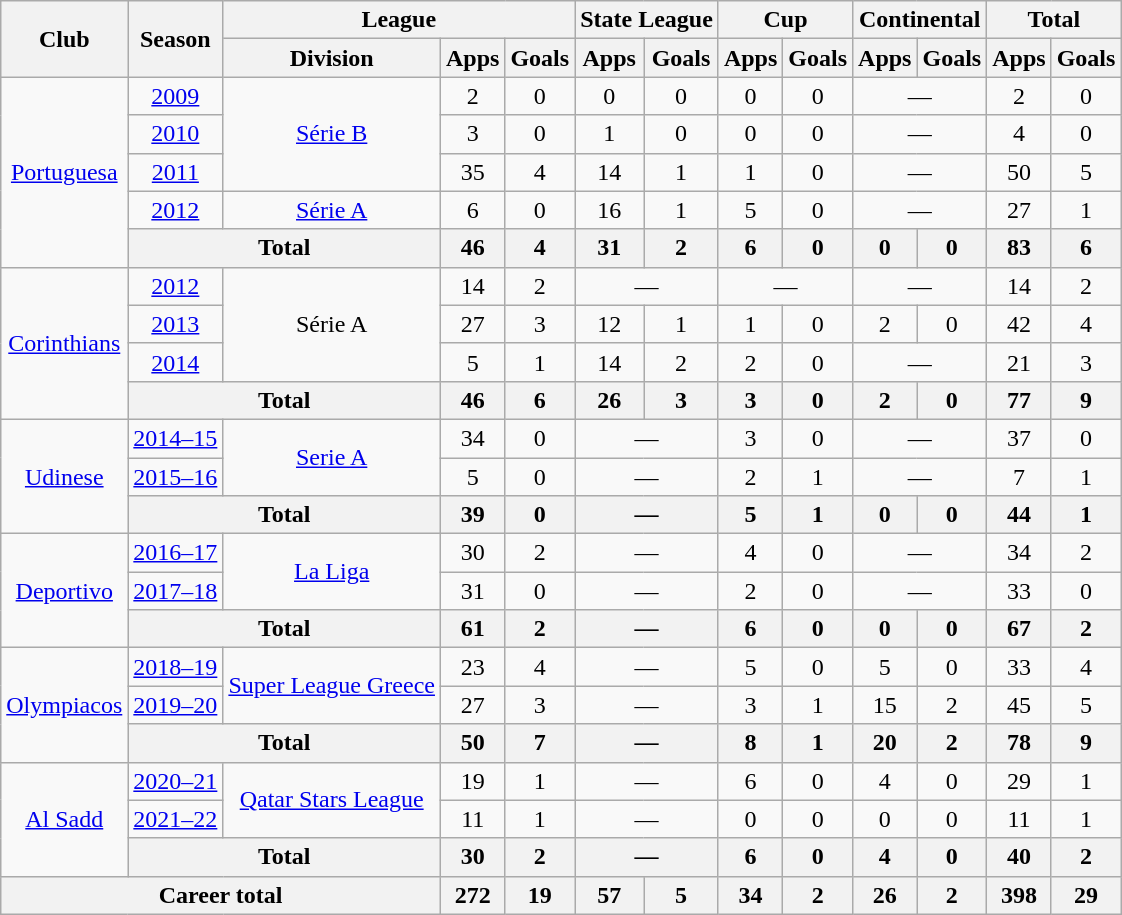<table class="wikitable" style="text-align: center;">
<tr>
<th rowspan="2">Club</th>
<th rowspan="2">Season</th>
<th colspan="3">League</th>
<th colspan="2">State League</th>
<th colspan="2">Cup</th>
<th colspan="2">Continental</th>
<th colspan="2">Total</th>
</tr>
<tr>
<th>Division</th>
<th>Apps</th>
<th>Goals</th>
<th>Apps</th>
<th>Goals</th>
<th>Apps</th>
<th>Goals</th>
<th>Apps</th>
<th>Goals</th>
<th>Apps</th>
<th>Goals</th>
</tr>
<tr>
<td rowspan="5" valign="center"><a href='#'>Portuguesa</a></td>
<td><a href='#'>2009</a></td>
<td rowspan="3"><a href='#'>Série B</a></td>
<td>2</td>
<td>0</td>
<td>0</td>
<td>0</td>
<td>0</td>
<td>0</td>
<td colspan="2">—</td>
<td>2</td>
<td>0</td>
</tr>
<tr>
<td><a href='#'>2010</a></td>
<td>3</td>
<td>0</td>
<td>1</td>
<td>0</td>
<td>0</td>
<td>0</td>
<td colspan="2">—</td>
<td>4</td>
<td>0</td>
</tr>
<tr>
<td><a href='#'>2011</a></td>
<td>35</td>
<td>4</td>
<td>14</td>
<td>1</td>
<td>1</td>
<td>0</td>
<td colspan="2">—</td>
<td>50</td>
<td>5</td>
</tr>
<tr>
<td><a href='#'>2012</a></td>
<td><a href='#'>Série A</a></td>
<td>6</td>
<td>0</td>
<td>16</td>
<td>1</td>
<td>5</td>
<td>0</td>
<td colspan="2">—</td>
<td>27</td>
<td>1</td>
</tr>
<tr>
<th colspan="2">Total</th>
<th>46</th>
<th>4</th>
<th>31</th>
<th>2</th>
<th>6</th>
<th>0</th>
<th>0</th>
<th>0</th>
<th>83</th>
<th>6</th>
</tr>
<tr>
<td rowspan="4" valign="center"><a href='#'>Corinthians</a></td>
<td><a href='#'>2012</a></td>
<td rowspan="3">Série A</td>
<td>14</td>
<td>2</td>
<td colspan="2">—</td>
<td colspan="2">—</td>
<td colspan="2">—</td>
<td>14</td>
<td>2</td>
</tr>
<tr>
<td><a href='#'>2013</a></td>
<td>27</td>
<td>3</td>
<td>12</td>
<td>1</td>
<td>1</td>
<td>0</td>
<td>2</td>
<td>0</td>
<td>42</td>
<td>4</td>
</tr>
<tr>
<td><a href='#'>2014</a></td>
<td>5</td>
<td>1</td>
<td>14</td>
<td>2</td>
<td>2</td>
<td>0</td>
<td colspan="2">—</td>
<td>21</td>
<td>3</td>
</tr>
<tr>
<th colspan="2">Total</th>
<th>46</th>
<th>6</th>
<th>26</th>
<th>3</th>
<th>3</th>
<th>0</th>
<th>2</th>
<th>0</th>
<th>77</th>
<th>9</th>
</tr>
<tr>
<td rowspan="3" valign="center"><a href='#'>Udinese</a></td>
<td><a href='#'>2014–15</a></td>
<td rowspan="2"><a href='#'>Serie A</a></td>
<td>34</td>
<td>0</td>
<td colspan="2">—</td>
<td>3</td>
<td>0</td>
<td colspan="2">—</td>
<td>37</td>
<td>0</td>
</tr>
<tr>
<td><a href='#'>2015–16</a></td>
<td>5</td>
<td>0</td>
<td colspan="2">—</td>
<td>2</td>
<td>1</td>
<td colspan="2">—</td>
<td>7</td>
<td>1</td>
</tr>
<tr>
<th colspan="2">Total</th>
<th>39</th>
<th>0</th>
<th colspan="2">—</th>
<th>5</th>
<th>1</th>
<th>0</th>
<th>0</th>
<th>44</th>
<th>1</th>
</tr>
<tr>
<td rowspan="3" valign="center"><a href='#'>Deportivo</a></td>
<td><a href='#'>2016–17</a></td>
<td rowspan="2"><a href='#'>La Liga</a></td>
<td>30</td>
<td>2</td>
<td colspan="2">—</td>
<td>4</td>
<td>0</td>
<td colspan="2">—</td>
<td>34</td>
<td>2</td>
</tr>
<tr>
<td><a href='#'>2017–18</a></td>
<td>31</td>
<td>0</td>
<td colspan="2">—</td>
<td>2</td>
<td>0</td>
<td colspan="2">—</td>
<td>33</td>
<td>0</td>
</tr>
<tr>
<th colspan="2">Total</th>
<th>61</th>
<th>2</th>
<th colspan="2">—</th>
<th>6</th>
<th>0</th>
<th>0</th>
<th>0</th>
<th>67</th>
<th>2</th>
</tr>
<tr>
<td rowspan="3" valign="center"><a href='#'>Olympiacos</a></td>
<td><a href='#'>2018–19</a></td>
<td rowspan="2"><a href='#'>Super League Greece</a></td>
<td>23</td>
<td>4</td>
<td colspan="2">—</td>
<td>5</td>
<td>0</td>
<td>5</td>
<td>0</td>
<td>33</td>
<td>4</td>
</tr>
<tr>
<td><a href='#'>2019–20</a></td>
<td>27</td>
<td>3</td>
<td colspan="2">—</td>
<td>3</td>
<td>1</td>
<td>15</td>
<td>2</td>
<td>45</td>
<td>5</td>
</tr>
<tr>
<th colspan="2">Total</th>
<th>50</th>
<th>7</th>
<th colspan="2">—</th>
<th>8</th>
<th>1</th>
<th>20</th>
<th>2</th>
<th>78</th>
<th>9</th>
</tr>
<tr>
<td rowspan="3"><a href='#'>Al Sadd</a></td>
<td><a href='#'>2020–21</a></td>
<td rowspan="2"><a href='#'>Qatar Stars League</a></td>
<td>19</td>
<td>1</td>
<td colspan="2">—</td>
<td>6</td>
<td>0</td>
<td>4</td>
<td>0</td>
<td>29</td>
<td>1</td>
</tr>
<tr>
<td><a href='#'>2021–22</a></td>
<td>11</td>
<td>1</td>
<td colspan="2">—</td>
<td>0</td>
<td>0</td>
<td>0</td>
<td>0</td>
<td>11</td>
<td>1</td>
</tr>
<tr>
<th colspan="2">Total</th>
<th>30</th>
<th>2</th>
<th colspan="2">—</th>
<th>6</th>
<th>0</th>
<th>4</th>
<th>0</th>
<th>40</th>
<th>2</th>
</tr>
<tr>
<th colspan="3">Career total</th>
<th>272</th>
<th>19</th>
<th>57</th>
<th>5</th>
<th>34</th>
<th>2</th>
<th>26</th>
<th>2</th>
<th>398</th>
<th>29</th>
</tr>
</table>
